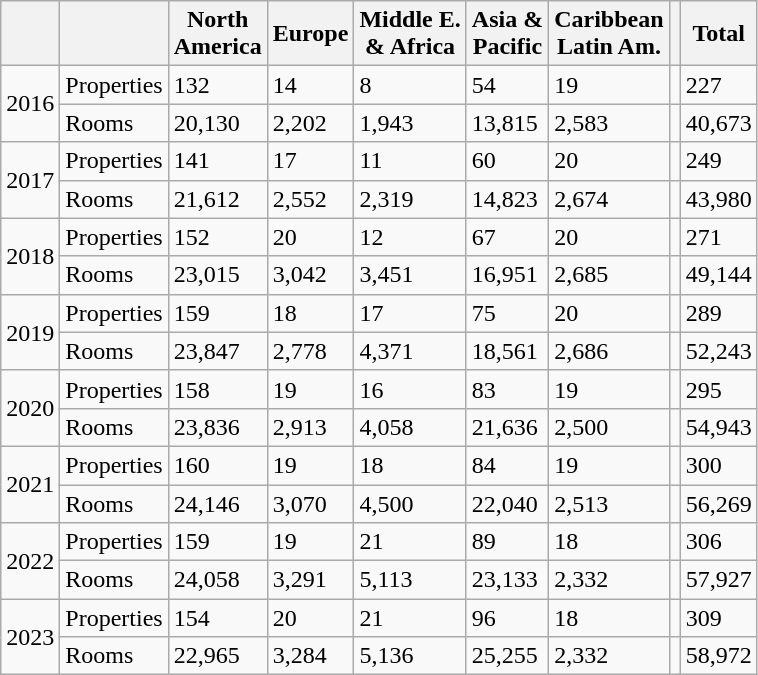<table class="wikitable">
<tr>
<th class="unsortable"></th>
<th></th>
<th>North<br>America</th>
<th>Europe</th>
<th>Middle E.<br>& Africa</th>
<th>Asia &<br>Pacific</th>
<th>Caribbean<br>Latin Am.</th>
<th></th>
<th>Total</th>
</tr>
<tr>
<td rowspan=2>2016</td>
<td>Properties</td>
<td>132</td>
<td>14</td>
<td>8</td>
<td>54</td>
<td>19</td>
<td></td>
<td>227</td>
</tr>
<tr>
<td>Rooms</td>
<td>20,130</td>
<td>2,202</td>
<td>1,943</td>
<td>13,815</td>
<td>2,583</td>
<td></td>
<td>40,673</td>
</tr>
<tr>
<td rowspan=2>2017</td>
<td>Properties</td>
<td>141</td>
<td>17</td>
<td>11</td>
<td>60</td>
<td>20</td>
<td></td>
<td>249</td>
</tr>
<tr>
<td>Rooms</td>
<td>21,612</td>
<td>2,552</td>
<td>2,319</td>
<td>14,823</td>
<td>2,674</td>
<td></td>
<td>43,980</td>
</tr>
<tr>
<td rowspan=2>2018</td>
<td>Properties</td>
<td>152</td>
<td>20</td>
<td>12</td>
<td>67</td>
<td>20</td>
<td></td>
<td>271</td>
</tr>
<tr>
<td>Rooms</td>
<td>23,015</td>
<td>3,042</td>
<td>3,451</td>
<td>16,951</td>
<td>2,685</td>
<td></td>
<td>49,144</td>
</tr>
<tr>
<td rowspan=2>2019</td>
<td>Properties</td>
<td>159</td>
<td>18</td>
<td>17</td>
<td>75</td>
<td>20</td>
<td></td>
<td>289</td>
</tr>
<tr>
<td>Rooms</td>
<td>23,847</td>
<td>2,778</td>
<td>4,371</td>
<td>18,561</td>
<td>2,686</td>
<td></td>
<td>52,243</td>
</tr>
<tr>
<td rowspan=2>2020</td>
<td>Properties</td>
<td>158</td>
<td>19</td>
<td>16</td>
<td>83</td>
<td>19</td>
<td></td>
<td>295</td>
</tr>
<tr>
<td>Rooms</td>
<td>23,836</td>
<td>2,913</td>
<td>4,058</td>
<td>21,636</td>
<td>2,500</td>
<td></td>
<td>54,943</td>
</tr>
<tr>
<td rowspan=2>2021</td>
<td>Properties</td>
<td>160</td>
<td>19</td>
<td>18</td>
<td>84</td>
<td>19</td>
<td></td>
<td>300</td>
</tr>
<tr>
<td>Rooms</td>
<td>24,146</td>
<td>3,070</td>
<td>4,500</td>
<td>22,040</td>
<td>2,513</td>
<td></td>
<td>56,269</td>
</tr>
<tr>
<td rowspan=2>2022</td>
<td>Properties</td>
<td>159</td>
<td>19</td>
<td>21</td>
<td>89</td>
<td>18</td>
<td></td>
<td>306</td>
</tr>
<tr>
<td>Rooms</td>
<td>24,058</td>
<td>3,291</td>
<td>5,113</td>
<td>23,133</td>
<td>2,332</td>
<td></td>
<td>57,927</td>
</tr>
<tr>
<td rowspan=2>2023</td>
<td>Properties</td>
<td>154</td>
<td>20</td>
<td>21</td>
<td>96</td>
<td>18</td>
<td></td>
<td>309</td>
</tr>
<tr>
<td>Rooms</td>
<td>22,965</td>
<td>3,284</td>
<td>5,136</td>
<td>25,255</td>
<td>2,332</td>
<td></td>
<td>58,972</td>
</tr>
</table>
